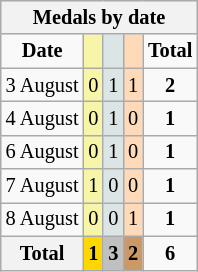<table class="wikitable" style="font-size:85%">
<tr bgcolor="#efefef">
<th colspan=6>Medals by date</th>
</tr>
<tr align=center>
<td><strong>Date</strong></td>
<td bgcolor=#f7f6a8></td>
<td bgcolor=#dce5e5></td>
<td bgcolor=#ffdab9></td>
<td><strong>Total</strong></td>
</tr>
<tr align=center>
<td>3 August</td>
<td style="background:#F7F6A8;">0</td>
<td style="background:#DCE5E5;">1</td>
<td style="background:#FFDAB9;">1</td>
<td><strong>2</strong></td>
</tr>
<tr align=center>
<td>4 August</td>
<td style="background:#F7F6A8;">0</td>
<td style="background:#DCE5E5;">1</td>
<td style="background:#FFDAB9;">0</td>
<td><strong>1</strong></td>
</tr>
<tr align=center>
<td>6 August</td>
<td style="background:#F7F6A8;">0</td>
<td style="background:#DCE5E5;">1</td>
<td style="background:#FFDAB9;">0</td>
<td><strong>1</strong></td>
</tr>
<tr align=center>
<td>7 August</td>
<td style="background:#F7F6A8;">1</td>
<td style="background:#DCE5E5;">0</td>
<td style="background:#FFDAB9;">0</td>
<td><strong>1</strong></td>
</tr>
<tr align=center>
<td>8 August</td>
<td style="background:#F7F6A8;">0</td>
<td style="background:#DCE5E5;">0</td>
<td style="background:#FFDAB9;">1</td>
<td><strong>1</strong></td>
</tr>
<tr align=center>
<th><strong>Total</strong></th>
<th style="background:gold;"><strong>1</strong></th>
<th style="background:silver;"><strong>3</strong></th>
<th style="background:#c96;"><strong>2</strong></th>
<td><strong>6</strong></td>
</tr>
</table>
